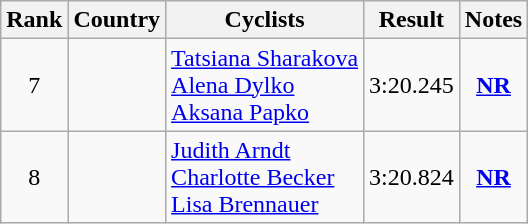<table class="wikitable sortable" style="text-align:center;">
<tr>
<th>Rank</th>
<th>Country</th>
<th class="unsortable">Cyclists</th>
<th>Result</th>
<th class="unsortable">Notes</th>
</tr>
<tr>
<td>7</td>
<td align="left"></td>
<td align="left"><a href='#'>Tatsiana Sharakova</a><br><a href='#'>Alena Dylko</a><br><a href='#'>Aksana Papko</a></td>
<td>3:20.245</td>
<td><strong><a href='#'>NR</a></strong></td>
</tr>
<tr>
<td>8</td>
<td align="left"></td>
<td align="left"><a href='#'>Judith Arndt</a><br><a href='#'>Charlotte Becker</a><br><a href='#'>Lisa Brennauer</a></td>
<td>3:20.824</td>
<td><strong><a href='#'>NR</a></strong></td>
</tr>
</table>
